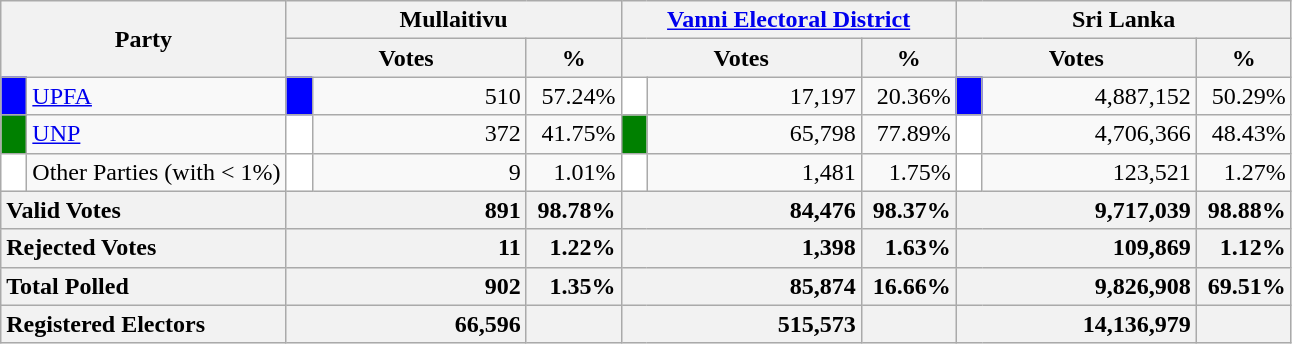<table class="wikitable">
<tr>
<th colspan="2" width="144px"rowspan="2">Party</th>
<th colspan="3" width="216px">Mullaitivu</th>
<th colspan="3" width="216px"><a href='#'>Vanni Electoral District</a></th>
<th colspan="3" width="216px">Sri Lanka</th>
</tr>
<tr>
<th colspan="2" width="144px">Votes</th>
<th>%</th>
<th colspan="2" width="144px">Votes</th>
<th>%</th>
<th colspan="2" width="144px">Votes</th>
<th>%</th>
</tr>
<tr>
<td style="background-color:blue;" width="10px"></td>
<td style="text-align:left;"><a href='#'>UPFA</a></td>
<td style="background-color:blue;" width="10px"></td>
<td style="text-align:right;">510</td>
<td style="text-align:right;">57.24%</td>
<td style="background-color:white;" width="10px"></td>
<td style="text-align:right;">17,197</td>
<td style="text-align:right;">20.36%</td>
<td style="background-color:blue;" width="10px"></td>
<td style="text-align:right;">4,887,152</td>
<td style="text-align:right;">50.29%</td>
</tr>
<tr>
<td style="background-color:green;" width="10px"></td>
<td style="text-align:left;"><a href='#'>UNP</a></td>
<td style="background-color:white;" width="10px"></td>
<td style="text-align:right;">372</td>
<td style="text-align:right;">41.75%</td>
<td style="background-color:green;" width="10px"></td>
<td style="text-align:right;">65,798</td>
<td style="text-align:right;">77.89%</td>
<td style="background-color:white;" width="10px"></td>
<td style="text-align:right;">4,706,366</td>
<td style="text-align:right;">48.43%</td>
</tr>
<tr>
<td style="background-color:white;" width="10px"></td>
<td style="text-align:left;">Other Parties (with < 1%)</td>
<td style="background-color:white;" width="10px"></td>
<td style="text-align:right;">9</td>
<td style="text-align:right;">1.01%</td>
<td style="background-color:white;" width="10px"></td>
<td style="text-align:right;">1,481</td>
<td style="text-align:right;">1.75%</td>
<td style="background-color:white;" width="10px"></td>
<td style="text-align:right;">123,521</td>
<td style="text-align:right;">1.27%</td>
</tr>
<tr>
<th colspan="2" width="144px"style="text-align:left;">Valid Votes</th>
<th style="text-align:right;"colspan="2" width="144px">891</th>
<th style="text-align:right;">98.78%</th>
<th style="text-align:right;"colspan="2" width="144px">84,476</th>
<th style="text-align:right;">98.37%</th>
<th style="text-align:right;"colspan="2" width="144px">9,717,039</th>
<th style="text-align:right;">98.88%</th>
</tr>
<tr>
<th colspan="2" width="144px"style="text-align:left;">Rejected Votes</th>
<th style="text-align:right;"colspan="2" width="144px">11</th>
<th style="text-align:right;">1.22%</th>
<th style="text-align:right;"colspan="2" width="144px">1,398</th>
<th style="text-align:right;">1.63%</th>
<th style="text-align:right;"colspan="2" width="144px">109,869</th>
<th style="text-align:right;">1.12%</th>
</tr>
<tr>
<th colspan="2" width="144px"style="text-align:left;">Total Polled</th>
<th style="text-align:right;"colspan="2" width="144px">902</th>
<th style="text-align:right;">1.35%</th>
<th style="text-align:right;"colspan="2" width="144px">85,874</th>
<th style="text-align:right;">16.66%</th>
<th style="text-align:right;"colspan="2" width="144px">9,826,908</th>
<th style="text-align:right;">69.51%</th>
</tr>
<tr>
<th colspan="2" width="144px"style="text-align:left;">Registered Electors</th>
<th style="text-align:right;"colspan="2" width="144px">66,596</th>
<th></th>
<th style="text-align:right;"colspan="2" width="144px">515,573</th>
<th></th>
<th style="text-align:right;"colspan="2" width="144px">14,136,979</th>
<th></th>
</tr>
</table>
